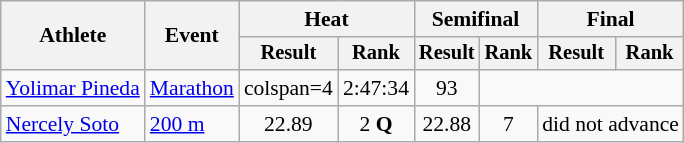<table class="wikitable" style="font-size:90%">
<tr>
<th rowspan="2">Athlete</th>
<th rowspan="2">Event</th>
<th colspan="2">Heat</th>
<th colspan="2">Semifinal</th>
<th colspan="2">Final</th>
</tr>
<tr style="font-size:95%">
<th>Result</th>
<th>Rank</th>
<th>Result</th>
<th>Rank</th>
<th>Result</th>
<th>Rank</th>
</tr>
<tr align=center>
<td align=left><a href='#'>Yolimar Pineda</a></td>
<td align=left><a href='#'>Marathon</a></td>
<td>colspan=4 </td>
<td>2:47:34</td>
<td>93</td>
</tr>
<tr align=center>
<td align=left><a href='#'>Nercely Soto</a></td>
<td align=left><a href='#'>200 m</a></td>
<td>22.89</td>
<td>2 <strong>Q</strong></td>
<td>22.88</td>
<td>7</td>
<td colspan="2">did not advance</td>
</tr>
</table>
